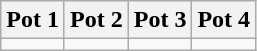<table class="wikitable">
<tr>
<th>Pot 1</th>
<th>Pot 2</th>
<th>Pot 3</th>
<th>Pot 4</th>
</tr>
<tr>
<td valign=top></td>
<td valign=top></td>
<td valign=top></td>
<td valign=top></td>
</tr>
</table>
